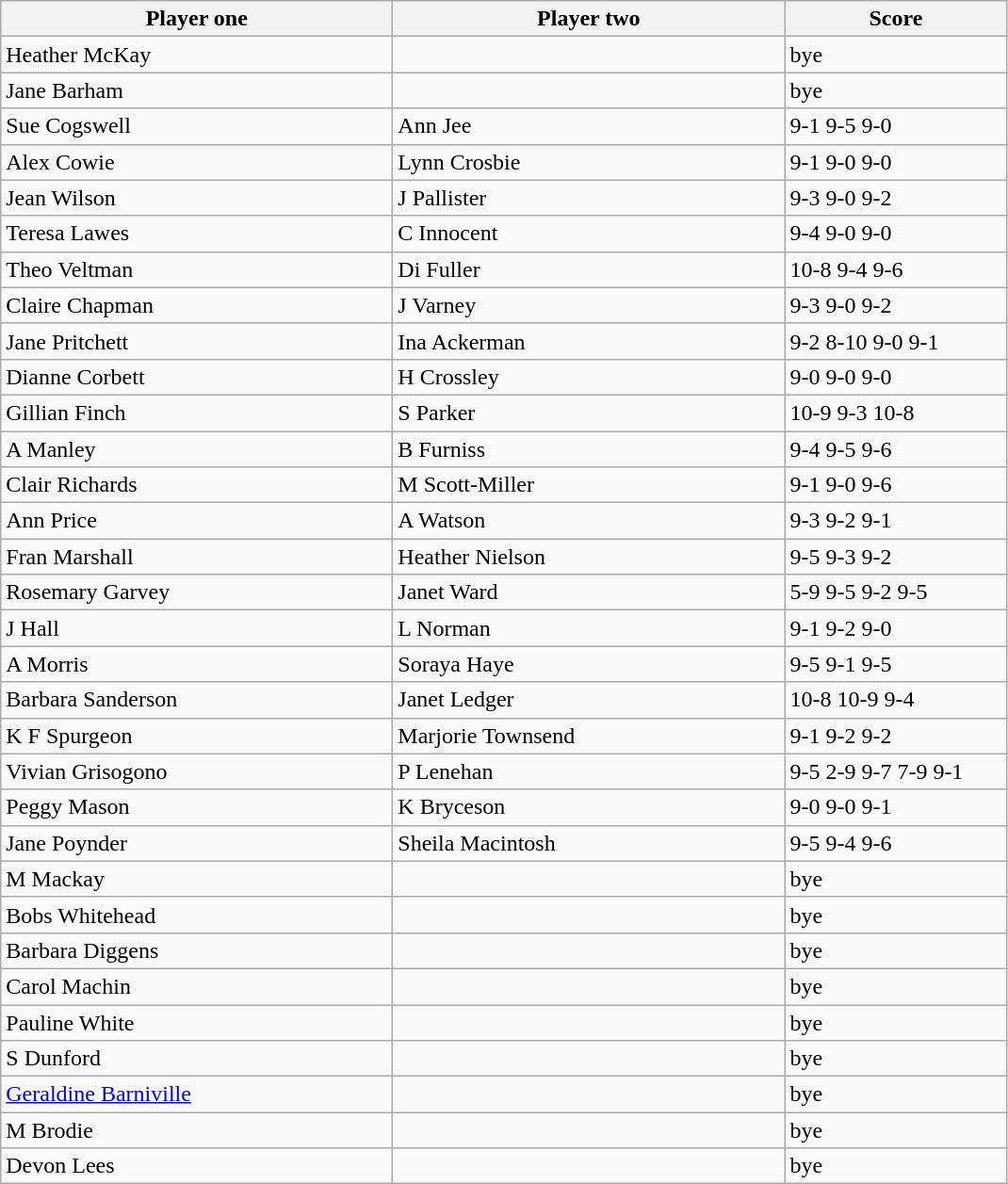<table class="wikitable">
<tr>
<th width=270>Player one</th>
<th width=270>Player two</th>
<th width=150>Score</th>
</tr>
<tr>
<td> Heather McKay</td>
<td></td>
<td>bye</td>
</tr>
<tr>
<td> Jane Barham</td>
<td></td>
<td>bye</td>
</tr>
<tr>
<td> Sue Cogswell</td>
<td> Ann Jee</td>
<td>9-1 9-5 9-0</td>
</tr>
<tr>
<td> Alex Cowie</td>
<td> Lynn Crosbie</td>
<td>9-1 9-0 9-0</td>
</tr>
<tr>
<td> Jean Wilson</td>
<td> J Pallister</td>
<td>9-3 9-0 9-2</td>
</tr>
<tr>
<td> Teresa Lawes</td>
<td> C Innocent</td>
<td>9-4 9-0 9-0</td>
</tr>
<tr>
<td> Theo Veltman</td>
<td> Di Fuller</td>
<td>10-8 9-4 9-6</td>
</tr>
<tr>
<td> Claire Chapman</td>
<td> J Varney</td>
<td>9-3 9-0 9-2</td>
</tr>
<tr>
<td> Jane Pritchett</td>
<td> Ina Ackerman</td>
<td>9-2 8-10 9-0 9-1</td>
</tr>
<tr>
<td> Dianne Corbett</td>
<td> H Crossley</td>
<td>9-0 9-0 9-0</td>
</tr>
<tr>
<td> Gillian Finch</td>
<td> S Parker</td>
<td>10-9 9-3 10-8</td>
</tr>
<tr>
<td> A Manley</td>
<td> B Furniss</td>
<td>9-4 9-5 9-6</td>
</tr>
<tr>
<td> Clair Richards</td>
<td> M Scott-Miller</td>
<td>9-1 9-0 9-6</td>
</tr>
<tr>
<td> Ann Price</td>
<td> A Watson</td>
<td>9-3 9-2 9-1</td>
</tr>
<tr>
<td> Fran Marshall</td>
<td> Heather Nielson</td>
<td>9-5 9-3 9-2</td>
</tr>
<tr>
<td> Rosemary Garvey</td>
<td> Janet Ward</td>
<td>5-9 9-5 9-2 9-5</td>
</tr>
<tr>
<td> J Hall</td>
<td> L Norman</td>
<td>9-1 9-2 9-0</td>
</tr>
<tr>
<td> A Morris</td>
<td> Soraya Haye</td>
<td>9-5 9-1 9-5</td>
</tr>
<tr>
<td> Barbara Sanderson</td>
<td> Janet Ledger</td>
<td>10-8 10-9 9-4</td>
</tr>
<tr>
<td> K F Spurgeon</td>
<td> Marjorie Townsend</td>
<td>9-1 9-2 9-2</td>
</tr>
<tr>
<td> Vivian Grisogono</td>
<td> P Lenehan</td>
<td>9-5 2-9 9-7 7-9 9-1</td>
</tr>
<tr>
<td> Peggy Mason</td>
<td> K Bryceson</td>
<td>9-0 9-0 9-1</td>
</tr>
<tr>
<td> Jane Poynder</td>
<td> Sheila Macintosh</td>
<td>9-5 9-4 9-6</td>
</tr>
<tr>
<td> M Mackay</td>
<td></td>
<td>bye</td>
</tr>
<tr>
<td> Bobs Whitehead</td>
<td></td>
<td>bye</td>
</tr>
<tr>
<td> Barbara Diggens</td>
<td></td>
<td>bye</td>
</tr>
<tr>
<td> Carol Machin</td>
<td></td>
<td>bye</td>
</tr>
<tr>
<td> Pauline White</td>
<td></td>
<td>bye</td>
</tr>
<tr>
<td> S Dunford</td>
<td></td>
<td>bye</td>
</tr>
<tr>
<td> <a href='#'>Geraldine Barniville</a></td>
<td></td>
<td>bye</td>
</tr>
<tr>
<td> M Brodie</td>
<td></td>
<td>bye</td>
</tr>
<tr>
<td> Devon Lees</td>
<td></td>
<td>bye</td>
</tr>
</table>
